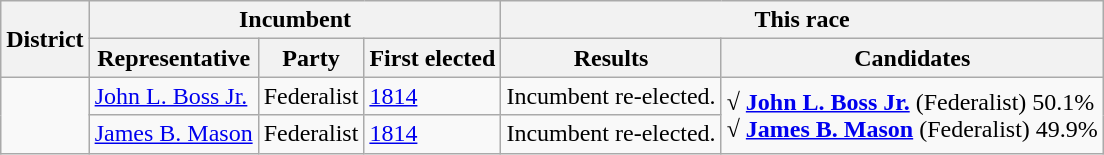<table class=wikitable>
<tr>
<th rowspan=2>District</th>
<th colspan=3>Incumbent</th>
<th colspan=2>This race</th>
</tr>
<tr>
<th>Representative</th>
<th>Party</th>
<th>First elected</th>
<th>Results</th>
<th>Candidates</th>
</tr>
<tr>
<td rowspan=2><br></td>
<td><a href='#'>John L. Boss Jr.</a></td>
<td>Federalist</td>
<td><a href='#'>1814</a></td>
<td>Incumbent re-elected.</td>
<td rowspan=2 nowrap><strong>√ <a href='#'>John L. Boss Jr.</a></strong> (Federalist) 50.1%<br><strong>√ <a href='#'>James B. Mason</a></strong> (Federalist) 49.9%</td>
</tr>
<tr>
<td><a href='#'>James B. Mason</a></td>
<td>Federalist</td>
<td><a href='#'>1814</a></td>
<td>Incumbent re-elected.</td>
</tr>
</table>
